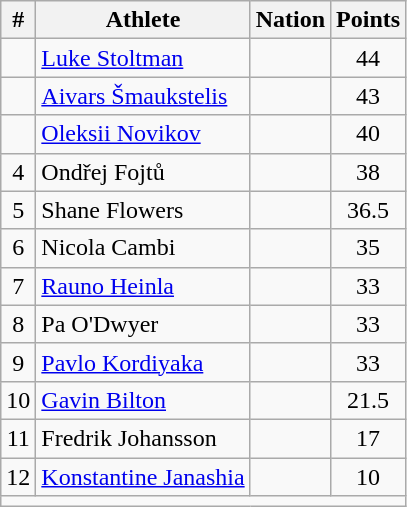<table class="wikitable" style="text-align:center">
<tr>
<th scope="col" style="width: 10px;">#</th>
<th scope="col">Athlete</th>
<th scope="col">Nation</th>
<th scope="col" style="width: 10px;">Points</th>
</tr>
<tr>
<td></td>
<td align=left><a href='#'>Luke Stoltman</a></td>
<td align=left></td>
<td>44</td>
</tr>
<tr>
<td></td>
<td align=left><a href='#'>Aivars Šmaukstelis</a></td>
<td align=left></td>
<td>43</td>
</tr>
<tr>
<td></td>
<td align=left><a href='#'>Oleksii Novikov</a></td>
<td align=left></td>
<td>40</td>
</tr>
<tr>
<td>4</td>
<td align=left>Ondřej Fojtů</td>
<td align=left></td>
<td>38</td>
</tr>
<tr>
<td>5</td>
<td align=left>Shane Flowers</td>
<td align=left></td>
<td>36.5</td>
</tr>
<tr>
<td>6</td>
<td align=left>Nicola Cambi</td>
<td align=left></td>
<td>35</td>
</tr>
<tr>
<td>7</td>
<td align=left><a href='#'>Rauno Heinla</a></td>
<td align=left></td>
<td>33</td>
</tr>
<tr>
<td>8</td>
<td align=left>Pa O'Dwyer</td>
<td align=left></td>
<td>33</td>
</tr>
<tr>
<td>9</td>
<td align=left><a href='#'>Pavlo Kordiyaka</a></td>
<td align=left></td>
<td>33</td>
</tr>
<tr>
<td>10</td>
<td align=left><a href='#'>Gavin Bilton</a></td>
<td align=left></td>
<td>21.5</td>
</tr>
<tr>
<td>11</td>
<td align=left>Fredrik Johansson</td>
<td align=left></td>
<td>17</td>
</tr>
<tr>
<td>12</td>
<td align=left><a href='#'>Konstantine Janashia</a></td>
<td align=left></td>
<td>10</td>
</tr>
<tr class="sortbottom">
<td colspan="4"></td>
</tr>
</table>
